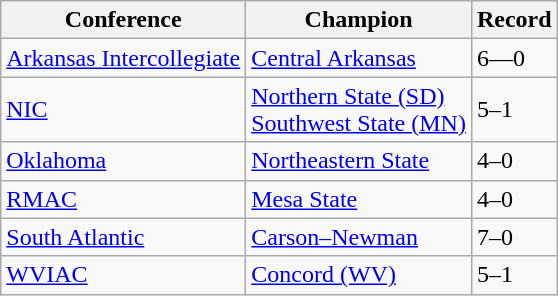<table class="wikitable">
<tr>
<th>Conference</th>
<th>Champion</th>
<th>Record</th>
</tr>
<tr>
<td><a href='#'>Arkansas Intercollegiate</a></td>
<td><a href='#'>Central Arkansas</a></td>
<td>6—0</td>
</tr>
<tr>
<td><a href='#'>NIC</a></td>
<td><a href='#'>Northern State (SD)</a><br><a href='#'>Southwest State (MN)</a></td>
<td>5–1</td>
</tr>
<tr>
<td><a href='#'>Oklahoma</a></td>
<td><a href='#'>Northeastern State</a></td>
<td>4–0</td>
</tr>
<tr>
<td><a href='#'>RMAC</a></td>
<td><a href='#'>Mesa State</a></td>
<td>4–0</td>
</tr>
<tr>
<td><a href='#'>South Atlantic</a></td>
<td><a href='#'>Carson–Newman</a></td>
<td>7–0</td>
</tr>
<tr>
<td><a href='#'>WVIAC</a></td>
<td><a href='#'>Concord (WV)</a></td>
<td>5–1</td>
</tr>
</table>
